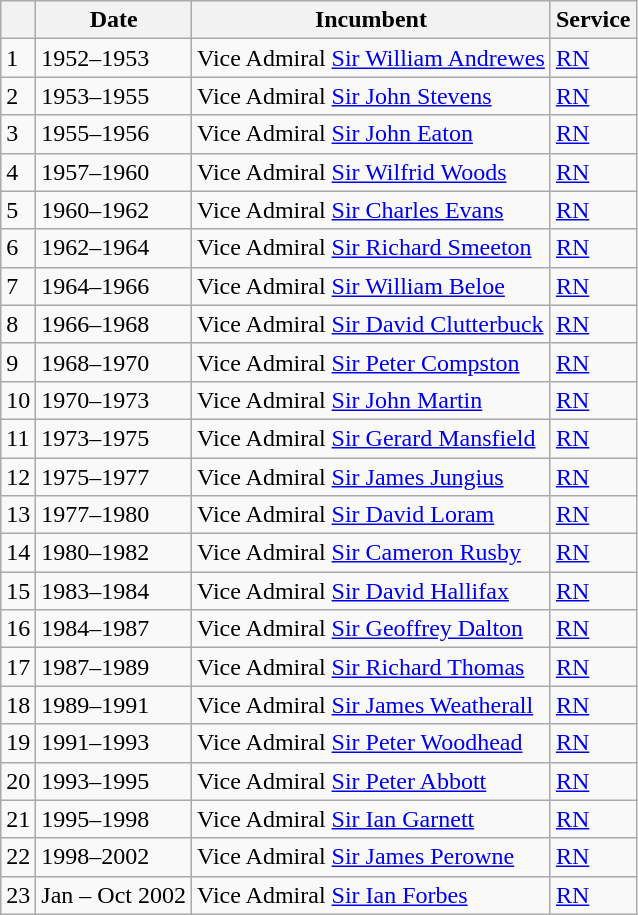<table class=wikitable>
<tr>
<th></th>
<th>Date</th>
<th>Incumbent</th>
<th>Service</th>
</tr>
<tr>
<td>1</td>
<td>1952–1953</td>
<td>Vice Admiral <a href='#'>Sir William Andrewes</a></td>
<td><a href='#'>RN</a></td>
</tr>
<tr>
<td>2</td>
<td>1953–1955</td>
<td>Vice Admiral <a href='#'>Sir John Stevens</a></td>
<td><a href='#'>RN</a></td>
</tr>
<tr>
<td>3</td>
<td>1955–1956</td>
<td>Vice Admiral <a href='#'>Sir John Eaton</a></td>
<td><a href='#'>RN</a></td>
</tr>
<tr>
<td>4</td>
<td>1957–1960</td>
<td>Vice Admiral <a href='#'>Sir Wilfrid Woods</a></td>
<td><a href='#'>RN</a></td>
</tr>
<tr>
<td>5</td>
<td>1960–1962</td>
<td>Vice Admiral <a href='#'>Sir Charles Evans</a></td>
<td><a href='#'>RN</a></td>
</tr>
<tr>
<td>6</td>
<td>1962–1964</td>
<td>Vice Admiral <a href='#'>Sir Richard Smeeton</a></td>
<td><a href='#'>RN</a></td>
</tr>
<tr>
<td>7</td>
<td>1964–1966</td>
<td>Vice Admiral <a href='#'>Sir William Beloe</a></td>
<td><a href='#'>RN</a></td>
</tr>
<tr>
<td>8</td>
<td>1966–1968</td>
<td>Vice Admiral <a href='#'>Sir David Clutterbuck</a></td>
<td><a href='#'>RN</a></td>
</tr>
<tr>
<td>9</td>
<td>1968–1970</td>
<td>Vice Admiral <a href='#'>Sir Peter Compston</a></td>
<td><a href='#'>RN</a></td>
</tr>
<tr>
<td>10</td>
<td>1970–1973</td>
<td>Vice Admiral <a href='#'>Sir John Martin</a></td>
<td><a href='#'>RN</a></td>
</tr>
<tr>
<td>11</td>
<td>1973–1975</td>
<td>Vice Admiral <a href='#'>Sir Gerard Mansfield</a></td>
<td><a href='#'>RN</a></td>
</tr>
<tr>
<td>12</td>
<td>1975–1977</td>
<td>Vice Admiral <a href='#'>Sir James Jungius</a></td>
<td><a href='#'>RN</a></td>
</tr>
<tr>
<td>13</td>
<td>1977–1980</td>
<td>Vice Admiral <a href='#'>Sir David Loram</a></td>
<td><a href='#'>RN</a></td>
</tr>
<tr>
<td>14</td>
<td>1980–1982</td>
<td>Vice Admiral <a href='#'>Sir Cameron Rusby</a></td>
<td><a href='#'>RN</a></td>
</tr>
<tr>
<td>15</td>
<td>1983–1984</td>
<td>Vice Admiral <a href='#'>Sir David Hallifax</a></td>
<td><a href='#'>RN</a></td>
</tr>
<tr>
<td>16</td>
<td>1984–1987</td>
<td>Vice Admiral <a href='#'>Sir Geoffrey Dalton</a></td>
<td><a href='#'>RN</a></td>
</tr>
<tr>
<td>17</td>
<td>1987–1989</td>
<td>Vice Admiral <a href='#'>Sir Richard Thomas</a></td>
<td><a href='#'>RN</a></td>
</tr>
<tr>
<td>18</td>
<td>1989–1991</td>
<td>Vice Admiral <a href='#'>Sir James Weatherall</a></td>
<td><a href='#'>RN</a></td>
</tr>
<tr>
<td>19</td>
<td>1991–1993</td>
<td>Vice Admiral  <a href='#'>Sir Peter Woodhead</a></td>
<td><a href='#'>RN</a></td>
</tr>
<tr>
<td>20</td>
<td>1993–1995</td>
<td>Vice Admiral  <a href='#'>Sir Peter Abbott</a></td>
<td><a href='#'>RN</a></td>
</tr>
<tr>
<td>21</td>
<td>1995–1998</td>
<td>Vice Admiral  <a href='#'>Sir Ian Garnett</a></td>
<td><a href='#'>RN</a></td>
</tr>
<tr>
<td>22</td>
<td>1998–2002</td>
<td>Vice Admiral  <a href='#'>Sir James Perowne</a></td>
<td><a href='#'>RN</a></td>
</tr>
<tr>
<td>23</td>
<td>Jan – Oct 2002</td>
<td>Vice Admiral  <a href='#'>Sir Ian Forbes</a></td>
<td><a href='#'>RN</a></td>
</tr>
</table>
